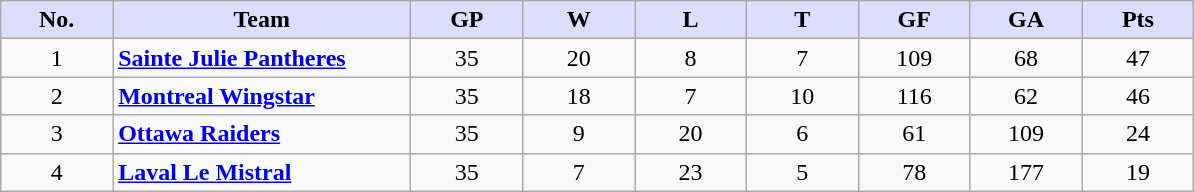<table class="wikitable sortable">
<tr>
<th style="background:#ddf; width:7.5%;" title="Division rank">No.</th>
<th style="background:#ddf; width:20%;">Team</th>
<th style="background:#ddf; width:7.5%;" title="Games played" class="unsortable">GP</th>
<th style="background:#ddf; width:7.5%;" title="Wins">W</th>
<th style="background:#ddf; width:7.5%;" title="Losses">L</th>
<th style="background:#ddf; width:7.5%;" title="Ties">T</th>
<th style="background:#ddf; width:7.5%;" title="Goals for">GF</th>
<th style="background:#ddf; width:7.5%;" title="Goals against">GA</th>
<th style="background:#ddf; width:7.5%;" title="Points">Pts</th>
</tr>
<tr align=center>
<td>1</td>
<td align=left><strong><a href='#'>Sainte Julie Pantheres</a> </strong></td>
<td>35</td>
<td>20</td>
<td>8</td>
<td>7</td>
<td>109</td>
<td>68</td>
<td>47</td>
</tr>
<tr align=center>
<td>2</td>
<td align=left><strong><a href='#'>Montreal Wingstar</a></strong></td>
<td>35</td>
<td>18</td>
<td>7</td>
<td>10</td>
<td>116</td>
<td>62</td>
<td>46</td>
</tr>
<tr align=center>
<td>3</td>
<td align=left><strong><a href='#'>Ottawa Raiders</a> </strong></td>
<td>35</td>
<td>9</td>
<td>20</td>
<td>6</td>
<td>61</td>
<td>109</td>
<td>24</td>
</tr>
<tr align=center>
<td>4</td>
<td align=left><strong><a href='#'>Laval Le Mistral</a> </strong></td>
<td>35</td>
<td>7</td>
<td>23</td>
<td>5</td>
<td>78</td>
<td>177</td>
<td>19</td>
</tr>
</table>
